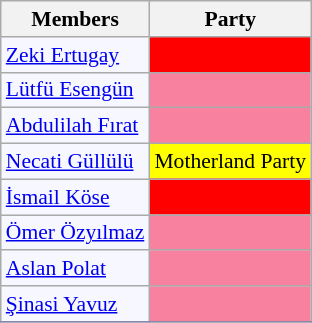<table class=wikitable style="border:1px solid #8888aa; background-color:#f7f8ff; padding:0px; font-size:90%;">
<tr>
<th>Members</th>
<th>Party</th>
</tr>
<tr>
<td><a href='#'>Zeki Ertugay</a></td>
<td style="background: #ff0000"></td>
</tr>
<tr>
<td><a href='#'>Lütfü Esengün</a></td>
<td style="background: #F7819F"></td>
</tr>
<tr>
<td><a href='#'>Abdulilah Fırat</a></td>
<td style="background: #F7819F"></td>
</tr>
<tr>
<td><a href='#'>Necati Güllülü</a></td>
<td style="background: #ffff00">Motherland Party</td>
</tr>
<tr>
<td><a href='#'>İsmail Köse</a></td>
<td style="background: #ff0000"></td>
</tr>
<tr>
<td><a href='#'>Ömer Özyılmaz</a></td>
<td style="background: #F7819F"></td>
</tr>
<tr>
<td><a href='#'>Aslan Polat</a></td>
<td style="background: #F7819F"></td>
</tr>
<tr>
<td><a href='#'>Şinasi Yavuz</a></td>
<td style="background: #F7819F"></td>
</tr>
<tr>
</tr>
</table>
